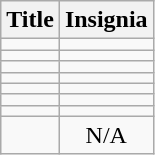<table class="wikitable">
<tr>
<th>Title</th>
<th>Insignia</th>
</tr>
<tr>
<td></td>
<td style="text-align:center;"></td>
</tr>
<tr>
<td></td>
<td style="text-align:center;"></td>
</tr>
<tr>
<td></td>
<td style="text-align:center;"></td>
</tr>
<tr>
<td></td>
<td style="text-align:center;"></td>
</tr>
<tr>
<td></td>
<td style="text-align:center;"></td>
</tr>
<tr>
<td></td>
<td style="text-align:center;"></td>
</tr>
<tr>
<td></td>
<td style="text-align:center;"></td>
</tr>
<tr>
<td></td>
<td style="text-align:center;">N/A</td>
</tr>
</table>
